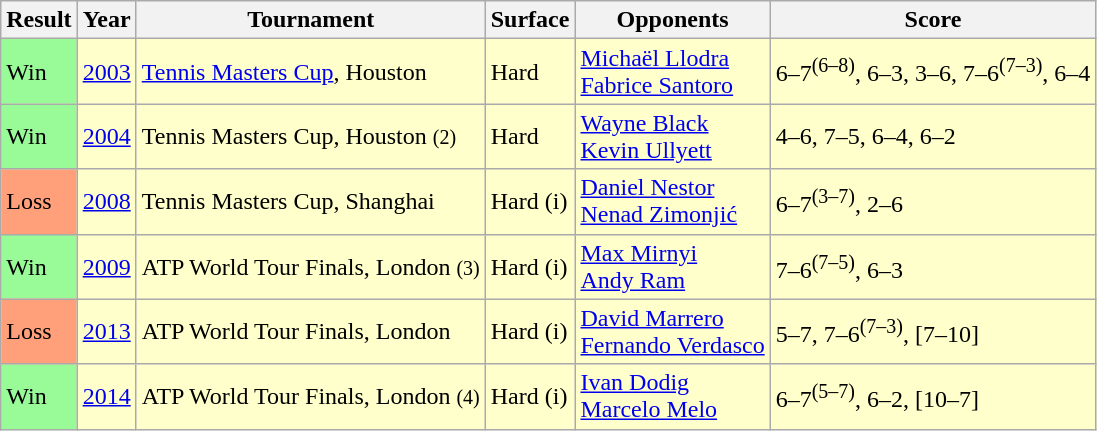<table class="sortable wikitable">
<tr>
<th>Result</th>
<th>Year</th>
<th>Tournament</th>
<th>Surface</th>
<th>Opponents</th>
<th class="unsortable">Score</th>
</tr>
<tr bgcolor=ffffcc>
<td bgcolor=98FB98>Win</td>
<td><a href='#'>2003</a></td>
<td><a href='#'>Tennis Masters Cup</a>, Houston</td>
<td>Hard</td>
<td> <a href='#'>Michaël Llodra</a><br> <a href='#'>Fabrice Santoro</a></td>
<td>6–7<sup>(6–8)</sup>, 6–3, 3–6, 7–6<sup>(7–3)</sup>, 6–4</td>
</tr>
<tr bgcolor=ffffcc>
<td bgcolor=98FB98>Win</td>
<td><a href='#'>2004</a></td>
<td>Tennis Masters Cup, Houston <small>(2)</small></td>
<td>Hard</td>
<td> <a href='#'>Wayne Black</a><br> <a href='#'>Kevin Ullyett</a></td>
<td>4–6, 7–5, 6–4, 6–2</td>
</tr>
<tr bgcolor=ffffcc>
<td bgcolor=FFA07A>Loss</td>
<td><a href='#'>2008</a></td>
<td>Tennis Masters Cup, Shanghai</td>
<td>Hard (i)</td>
<td> <a href='#'>Daniel Nestor</a><br> <a href='#'>Nenad Zimonjić</a></td>
<td>6–7<sup>(3–7)</sup>, 2–6</td>
</tr>
<tr bgcolor=ffffcc>
<td bgcolor=98FB98>Win</td>
<td><a href='#'>2009</a></td>
<td>ATP World Tour Finals, London <small>(3)</small></td>
<td>Hard (i)</td>
<td> <a href='#'>Max Mirnyi</a><br> <a href='#'>Andy Ram</a></td>
<td>7–6<sup>(7–5)</sup>, 6–3</td>
</tr>
<tr bgcolor=ffffcc>
<td bgcolor=FFA07A>Loss</td>
<td><a href='#'>2013</a></td>
<td>ATP World Tour Finals, London</td>
<td>Hard (i)</td>
<td> <a href='#'>David Marrero</a><br> <a href='#'>Fernando Verdasco</a></td>
<td>5–7, 7–6<sup>(7–3)</sup>, [7–10]</td>
</tr>
<tr bgcolor=ffffcc>
<td bgcolor=98FB98>Win</td>
<td><a href='#'>2014</a></td>
<td>ATP World Tour Finals, London <small>(4)</small></td>
<td>Hard (i)</td>
<td> <a href='#'>Ivan Dodig</a><br> <a href='#'>Marcelo Melo</a></td>
<td>6–7<sup>(5–7)</sup>, 6–2, [10–7]</td>
</tr>
</table>
